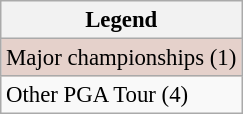<table class="wikitable" style="font-size:95%;">
<tr>
<th>Legend</th>
</tr>
<tr style="background:#e5d1cb;">
<td>Major championships (1)</td>
</tr>
<tr>
<td>Other PGA Tour (4)</td>
</tr>
</table>
